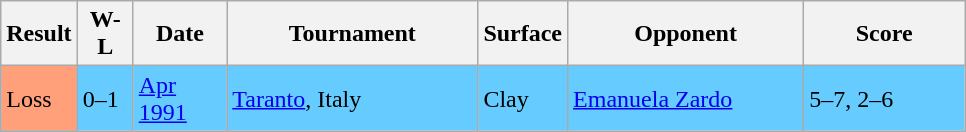<table class="sortable wikitable">
<tr>
<th>Result</th>
<th style="width:30px">W-L</th>
<th style="width:55px">Date</th>
<th style="width:160px">Tournament</th>
<th style="width:50px">Surface</th>
<th style="width:150px">Opponent</th>
<th style="width:100px" class="unsortable">Score</th>
</tr>
<tr bgcolor=66CCFF>
<td style="background:#ffa07a;">Loss</td>
<td>0–1</td>
<td><a href='#'>Apr 1991</a></td>
<td><a href='#'>Taranto</a>, Italy</td>
<td>Clay</td>
<td> <a href='#'>Emanuela Zardo</a></td>
<td>5–7, 2–6</td>
</tr>
</table>
